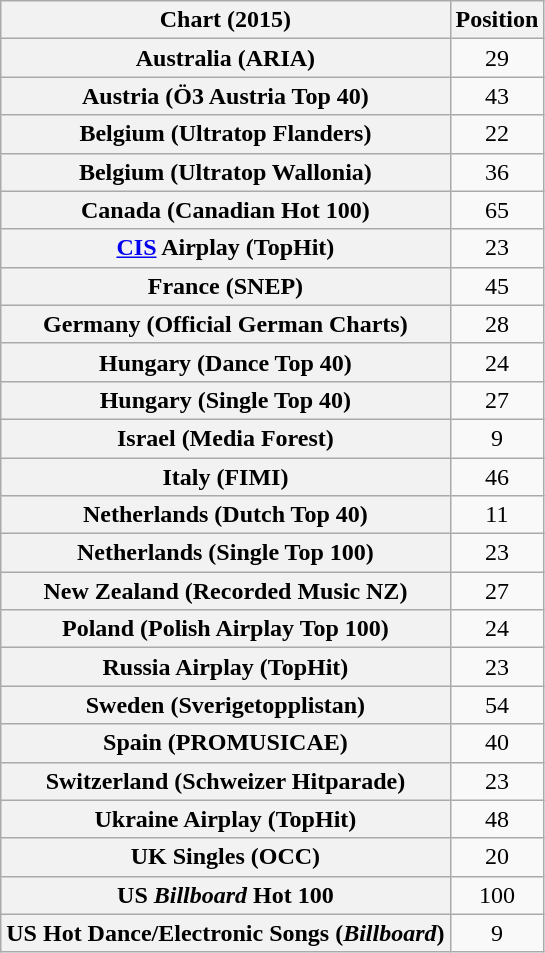<table class="wikitable sortable plainrowheaders" style="text-align:center;">
<tr>
<th>Chart (2015)</th>
<th>Position</th>
</tr>
<tr>
<th scope="row">Australia (ARIA)</th>
<td>29</td>
</tr>
<tr>
<th scope="row">Austria (Ö3 Austria Top 40)</th>
<td>43</td>
</tr>
<tr>
<th scope="row">Belgium (Ultratop Flanders)</th>
<td>22</td>
</tr>
<tr>
<th scope="row">Belgium (Ultratop Wallonia)</th>
<td>36</td>
</tr>
<tr>
<th scope="row">Canada (Canadian Hot 100)</th>
<td>65</td>
</tr>
<tr>
<th scope="row"><a href='#'>CIS</a> Airplay (TopHit)</th>
<td>23</td>
</tr>
<tr>
<th scope="row">France (SNEP)</th>
<td>45</td>
</tr>
<tr>
<th scope="row">Germany (Official German Charts)</th>
<td>28</td>
</tr>
<tr>
<th scope="row">Hungary (Dance Top 40)</th>
<td>24</td>
</tr>
<tr>
<th scope="row">Hungary (Single Top 40)</th>
<td>27</td>
</tr>
<tr>
<th scope="row">Israel (Media Forest)</th>
<td>9</td>
</tr>
<tr>
<th scope="row">Italy (FIMI)</th>
<td>46</td>
</tr>
<tr>
<th scope="row">Netherlands (Dutch Top 40)</th>
<td>11</td>
</tr>
<tr>
<th scope="row">Netherlands (Single Top 100)</th>
<td>23</td>
</tr>
<tr>
<th scope="row">New Zealand (Recorded Music NZ)</th>
<td>27</td>
</tr>
<tr>
<th scope="row">Poland (Polish Airplay Top 100)</th>
<td>24</td>
</tr>
<tr>
<th scope="row">Russia Airplay (TopHit)</th>
<td>23</td>
</tr>
<tr>
<th scope="row">Sweden (Sverigetopplistan)</th>
<td>54</td>
</tr>
<tr>
<th scope="row">Spain (PROMUSICAE)</th>
<td>40</td>
</tr>
<tr>
<th scope="row">Switzerland (Schweizer Hitparade)</th>
<td>23</td>
</tr>
<tr>
<th scope="row">Ukraine Airplay (TopHit)</th>
<td>48</td>
</tr>
<tr>
<th scope="row">UK Singles (OCC)</th>
<td>20</td>
</tr>
<tr>
<th scope="row">US <em>Billboard</em> Hot 100</th>
<td>100</td>
</tr>
<tr>
<th scope="row">US Hot Dance/Electronic Songs (<em>Billboard</em>)</th>
<td>9</td>
</tr>
</table>
